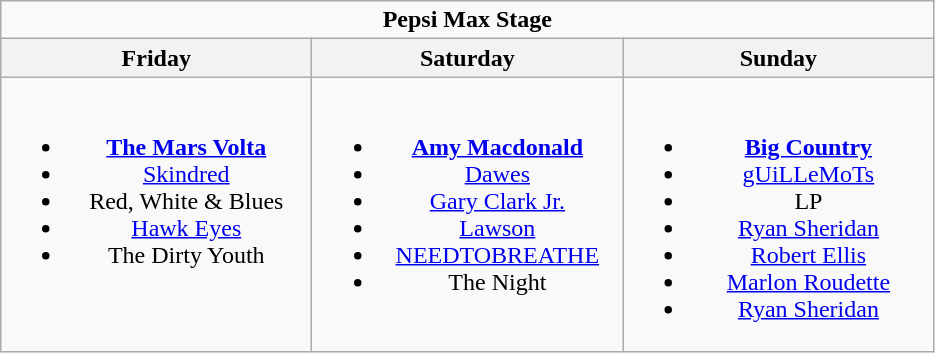<table class="wikitable">
<tr>
<td colspan="3" style="text-align:center;"><strong>Pepsi Max Stage</strong></td>
</tr>
<tr>
<th>Friday</th>
<th>Saturday</th>
<th>Sunday</th>
</tr>
<tr>
<td style="text-align:center; vertical-align:top; width:200px;"><br><ul><li><strong><a href='#'>The Mars Volta</a></strong></li><li><a href='#'>Skindred</a></li><li>Red, White & Blues</li><li><a href='#'>Hawk Eyes</a></li><li>The Dirty Youth</li></ul></td>
<td style="text-align:center; vertical-align:top; width:200px;"><br><ul><li><strong><a href='#'>Amy Macdonald</a></strong></li><li><a href='#'>Dawes</a></li><li><a href='#'>Gary Clark Jr.</a></li><li><a href='#'>Lawson</a></li><li><a href='#'>NEEDTOBREATHE</a></li><li>The Night</li></ul></td>
<td style="text-align:center; vertical-align:top; width:200px;"><br><ul><li><strong><a href='#'>Big Country</a></strong></li><li><a href='#'>gUiLLeMoTs</a></li><li>LP</li><li><a href='#'>Ryan Sheridan</a></li><li><a href='#'>Robert Ellis</a></li><li><a href='#'>Marlon Roudette</a></li><li><a href='#'>Ryan Sheridan</a></li></ul></td>
</tr>
</table>
